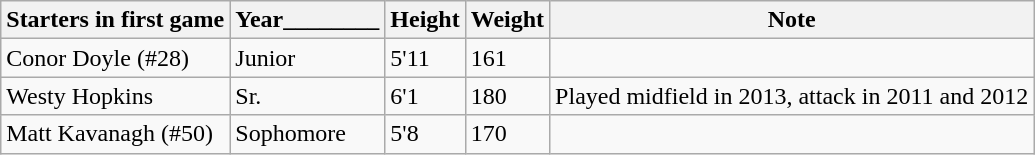<table class="wikitable">
<tr>
<th>Starters in first game</th>
<th>Year________</th>
<th>Height</th>
<th>Weight</th>
<th>Note</th>
</tr>
<tr>
<td>Conor Doyle (#28)</td>
<td>Junior</td>
<td>5'11</td>
<td>161</td>
<td></td>
</tr>
<tr>
<td>Westy Hopkins</td>
<td>Sr.</td>
<td>6'1</td>
<td>180</td>
<td>Played midfield in 2013, attack in 2011 and 2012</td>
</tr>
<tr>
<td>Matt Kavanagh (#50)</td>
<td>Sophomore</td>
<td>5'8</td>
<td>170</td>
<td></td>
</tr>
</table>
